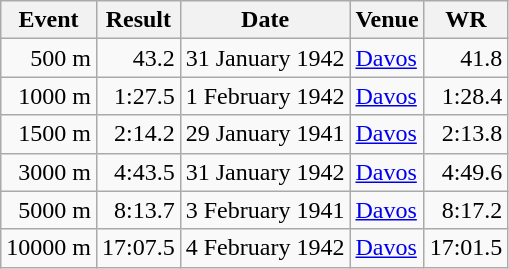<table class="wikitable">
<tr>
<th>Event</th>
<th>Result</th>
<th>Date</th>
<th>Venue</th>
<th>WR</th>
</tr>
<tr align="right">
<td>500 m</td>
<td>43.2</td>
<td>31 January 1942</td>
<td align="left"><a href='#'>Davos</a></td>
<td>41.8</td>
</tr>
<tr align="right">
<td>1000 m</td>
<td>1:27.5</td>
<td>1 February 1942</td>
<td align="left"><a href='#'>Davos</a></td>
<td>1:28.4</td>
</tr>
<tr align="right">
<td>1500 m</td>
<td>2:14.2</td>
<td>29 January 1941</td>
<td align="left"><a href='#'>Davos</a></td>
<td>2:13.8</td>
</tr>
<tr align="right">
<td>3000 m</td>
<td>4:43.5</td>
<td>31 January 1942</td>
<td align="left"><a href='#'>Davos</a></td>
<td>4:49.6</td>
</tr>
<tr align="right">
<td>5000 m</td>
<td>8:13.7</td>
<td>3 February 1941</td>
<td align="left"><a href='#'>Davos</a></td>
<td>8:17.2</td>
</tr>
<tr align="right">
<td>10000 m</td>
<td>17:07.5</td>
<td>4 February 1942</td>
<td align="left"><a href='#'>Davos</a></td>
<td>17:01.5</td>
</tr>
</table>
